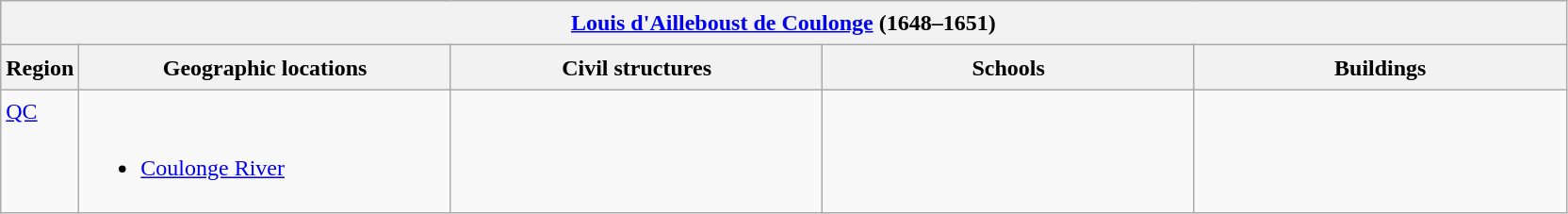<table class="wikitable" style="font-size:1.00em; line-height:1.5em;">
<tr>
<th colspan="5"> <a href='#'>Louis d'Ailleboust de Coulonge</a> (1648–1651)</th>
</tr>
<tr>
<th width="5%">Region</th>
<th width="23.75%">Geographic locations</th>
<th width="23.75%">Civil structures</th>
<th width="23.75%">Schools</th>
<th width="23.75%">Buildings</th>
</tr>
<tr>
<td align=left valign=top> <a href='#'>QC</a></td>
<td align=left valign=top><br><ul><li><a href='#'>Coulonge River</a></li></ul></td>
<td></td>
<td></td>
<td></td>
</tr>
</table>
